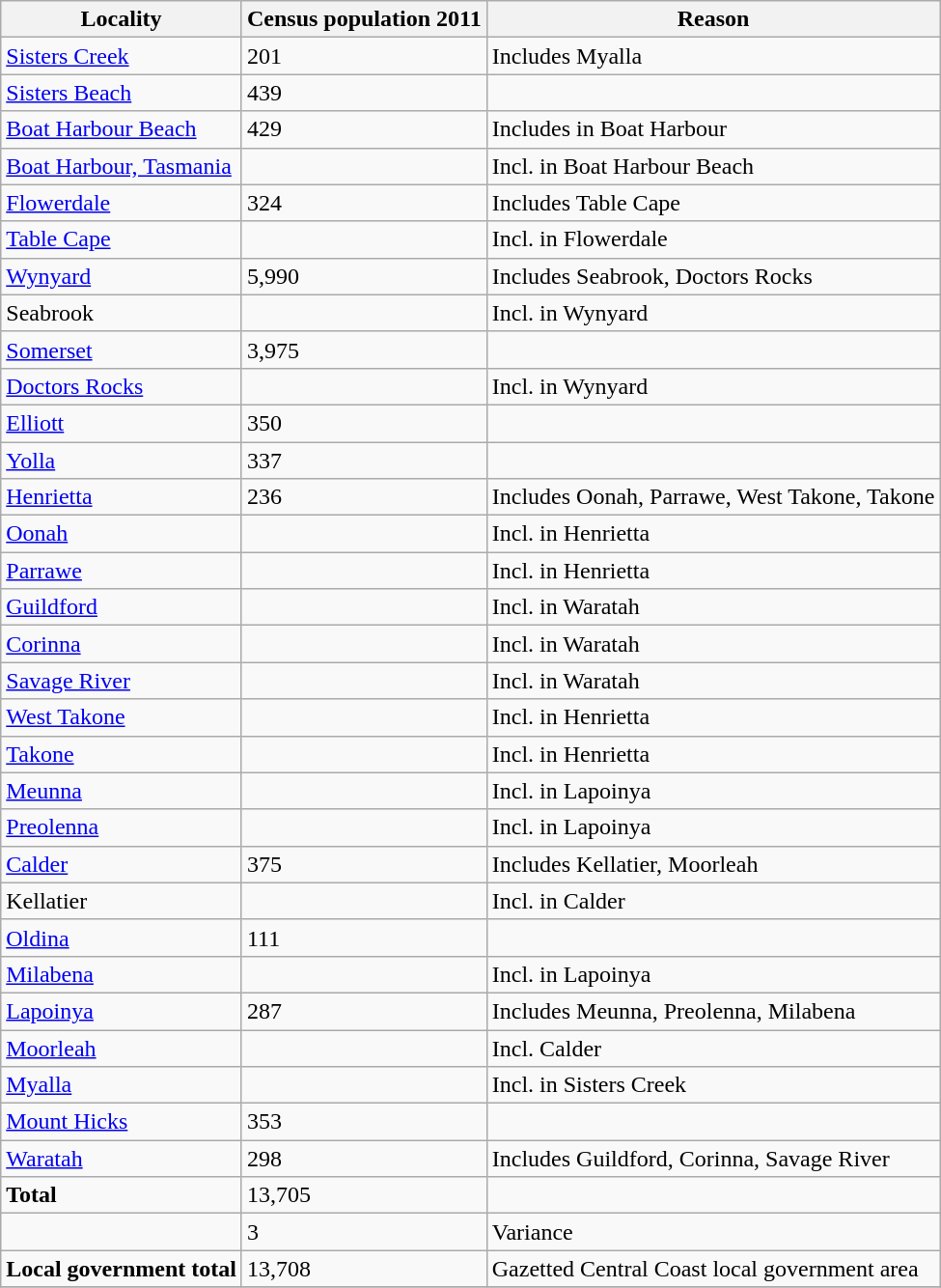<table class="wikitable">
<tr>
<th>Locality</th>
<th>Census population 2011</th>
<th>Reason</th>
</tr>
<tr>
<td><a href='#'>Sisters Creek</a></td>
<td>201</td>
<td>Includes Myalla</td>
</tr>
<tr>
<td><a href='#'>Sisters Beach</a></td>
<td>439</td>
<td></td>
</tr>
<tr>
<td><a href='#'>Boat Harbour Beach</a></td>
<td>429</td>
<td>Includes in Boat Harbour</td>
</tr>
<tr>
<td><a href='#'>Boat Harbour, Tasmania</a></td>
<td></td>
<td>Incl. in Boat Harbour Beach</td>
</tr>
<tr>
<td><a href='#'>Flowerdale</a></td>
<td>324</td>
<td>Includes Table Cape</td>
</tr>
<tr>
<td><a href='#'>Table Cape</a></td>
<td></td>
<td>Incl. in Flowerdale</td>
</tr>
<tr>
<td><a href='#'>Wynyard</a></td>
<td>5,990</td>
<td>Includes Seabrook, Doctors Rocks</td>
</tr>
<tr>
<td>Seabrook</td>
<td></td>
<td>Incl. in Wynyard</td>
</tr>
<tr>
<td><a href='#'>Somerset</a></td>
<td>3,975</td>
<td></td>
</tr>
<tr>
<td><a href='#'>Doctors Rocks</a></td>
<td></td>
<td>Incl. in Wynyard</td>
</tr>
<tr>
<td><a href='#'>Elliott</a></td>
<td>350</td>
<td></td>
</tr>
<tr>
<td><a href='#'>Yolla</a></td>
<td>337</td>
<td></td>
</tr>
<tr>
<td><a href='#'>Henrietta</a></td>
<td>236</td>
<td>Includes Oonah, Parrawe, West Takone, Takone</td>
</tr>
<tr>
<td><a href='#'>Oonah</a></td>
<td></td>
<td>Incl. in Henrietta</td>
</tr>
<tr>
<td><a href='#'>Parrawe</a></td>
<td></td>
<td>Incl. in Henrietta</td>
</tr>
<tr>
<td><a href='#'>Guildford</a></td>
<td></td>
<td>Incl. in Waratah</td>
</tr>
<tr>
<td><a href='#'>Corinna</a></td>
<td></td>
<td>Incl. in Waratah</td>
</tr>
<tr>
<td><a href='#'>Savage River</a></td>
<td></td>
<td>Incl. in Waratah</td>
</tr>
<tr>
<td><a href='#'>West Takone</a></td>
<td></td>
<td>Incl. in Henrietta</td>
</tr>
<tr>
<td><a href='#'>Takone</a></td>
<td></td>
<td>Incl. in Henrietta</td>
</tr>
<tr>
<td><a href='#'>Meunna</a></td>
<td></td>
<td>Incl. in Lapoinya</td>
</tr>
<tr>
<td><a href='#'>Preolenna</a></td>
<td></td>
<td>Incl. in Lapoinya</td>
</tr>
<tr>
<td><a href='#'>Calder</a></td>
<td>375</td>
<td>Includes Kellatier, Moorleah</td>
</tr>
<tr>
<td>Kellatier</td>
<td></td>
<td>Incl. in Calder</td>
</tr>
<tr>
<td><a href='#'>Oldina</a></td>
<td>111</td>
<td></td>
</tr>
<tr>
<td><a href='#'>Milabena</a></td>
<td></td>
<td>Incl. in Lapoinya</td>
</tr>
<tr>
<td><a href='#'>Lapoinya</a></td>
<td>287</td>
<td>Includes Meunna, Preolenna, Milabena</td>
</tr>
<tr>
<td><a href='#'>Moorleah</a></td>
<td></td>
<td>Incl. Calder</td>
</tr>
<tr>
<td><a href='#'>Myalla</a></td>
<td></td>
<td>Incl. in Sisters Creek</td>
</tr>
<tr>
<td><a href='#'>Mount Hicks</a></td>
<td>353</td>
<td></td>
</tr>
<tr>
<td><a href='#'>Waratah</a></td>
<td>298</td>
<td>Includes Guildford, Corinna, Savage River</td>
</tr>
<tr>
<td><strong>Total</strong></td>
<td>13,705</td>
<td></td>
</tr>
<tr>
<td></td>
<td>3</td>
<td>Variance</td>
</tr>
<tr>
<td><strong>Local government total</strong></td>
<td>13,708</td>
<td>Gazetted Central Coast local government area</td>
</tr>
<tr>
</tr>
</table>
